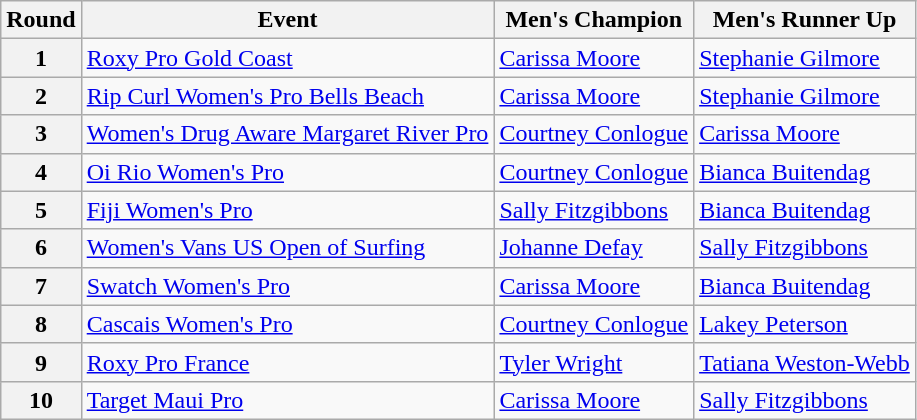<table class="wikitable">
<tr>
<th>Round</th>
<th>Event</th>
<th>Men's Champion</th>
<th>Men's Runner Up</th>
</tr>
<tr>
<th>1</th>
<td> <a href='#'>Roxy Pro Gold Coast</a></td>
<td> <a href='#'>Carissa Moore</a></td>
<td> <a href='#'>Stephanie Gilmore</a></td>
</tr>
<tr>
<th>2</th>
<td> <a href='#'>Rip Curl Women's Pro Bells Beach</a></td>
<td> <a href='#'>Carissa Moore</a></td>
<td> <a href='#'>Stephanie Gilmore</a></td>
</tr>
<tr>
<th>3</th>
<td> <a href='#'>Women's Drug Aware Margaret River Pro</a></td>
<td> <a href='#'>Courtney Conlogue</a></td>
<td> <a href='#'>Carissa Moore</a></td>
</tr>
<tr>
<th>4</th>
<td> <a href='#'>Oi Rio Women's Pro</a></td>
<td> <a href='#'>Courtney Conlogue</a></td>
<td> <a href='#'>Bianca Buitendag</a></td>
</tr>
<tr>
<th>5</th>
<td> <a href='#'>Fiji Women's Pro</a></td>
<td> <a href='#'>Sally Fitzgibbons</a></td>
<td> <a href='#'>Bianca Buitendag</a></td>
</tr>
<tr>
<th>6</th>
<td> <a href='#'>Women's Vans US Open of Surfing</a></td>
<td> <a href='#'>Johanne Defay</a></td>
<td> <a href='#'>Sally Fitzgibbons</a></td>
</tr>
<tr>
<th>7</th>
<td> <a href='#'>Swatch Women's Pro</a></td>
<td> <a href='#'>Carissa Moore</a></td>
<td> <a href='#'>Bianca Buitendag</a></td>
</tr>
<tr>
<th>8</th>
<td> <a href='#'>Cascais Women's Pro</a></td>
<td> <a href='#'>Courtney Conlogue</a></td>
<td> <a href='#'>Lakey Peterson</a></td>
</tr>
<tr>
<th>9</th>
<td> <a href='#'>Roxy Pro France</a></td>
<td> <a href='#'>Tyler Wright</a></td>
<td> <a href='#'>Tatiana Weston-Webb</a></td>
</tr>
<tr>
<th>10</th>
<td> <a href='#'>Target Maui Pro</a></td>
<td> <a href='#'>Carissa Moore</a></td>
<td> <a href='#'>Sally Fitzgibbons</a></td>
</tr>
</table>
